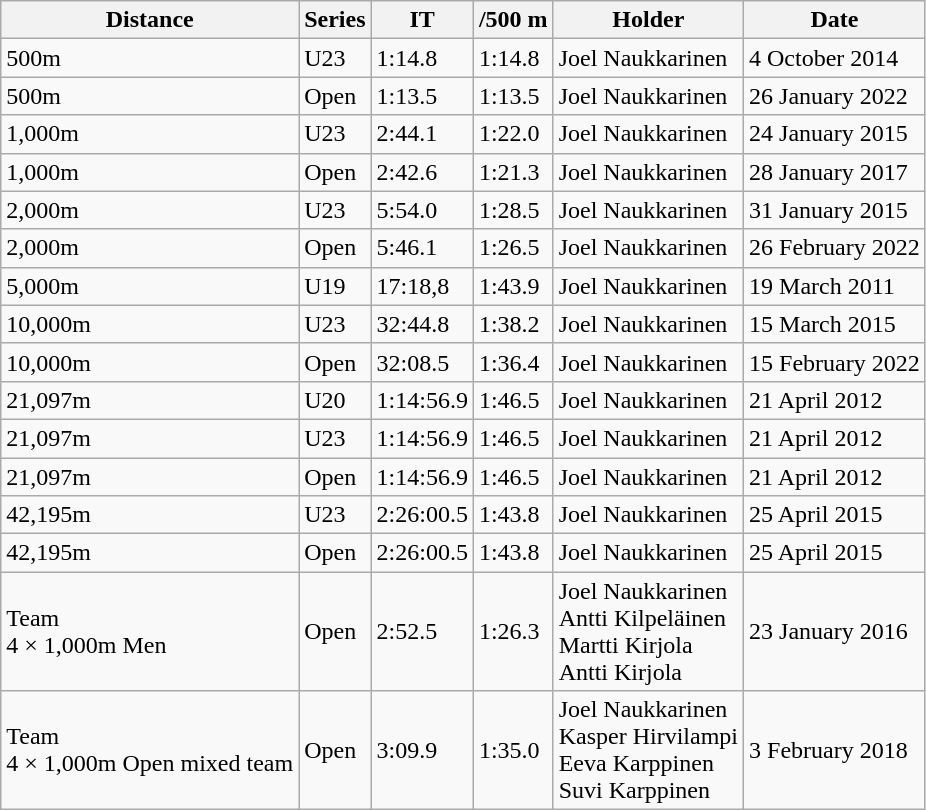<table class="wikitable">
<tr>
<th>Distance</th>
<th>Series</th>
<th>IT</th>
<th>/500 m</th>
<th>Holder</th>
<th>Date</th>
</tr>
<tr>
<td>500m</td>
<td>U23</td>
<td>1:14.8</td>
<td>1:14.8</td>
<td>Joel Naukkarinen</td>
<td>4 October 2014</td>
</tr>
<tr>
<td>500m</td>
<td>Open</td>
<td>1:13.5</td>
<td>1:13.5</td>
<td>Joel Naukkarinen</td>
<td>26 January 2022</td>
</tr>
<tr>
<td>1,000m</td>
<td>U23</td>
<td>2:44.1</td>
<td>1:22.0</td>
<td>Joel Naukkarinen</td>
<td>24 January 2015</td>
</tr>
<tr>
<td>1,000m</td>
<td>Open</td>
<td>2:42.6</td>
<td>1:21.3</td>
<td>Joel Naukkarinen</td>
<td>28 January 2017</td>
</tr>
<tr>
<td>2,000m</td>
<td>U23</td>
<td>5:54.0</td>
<td>1:28.5</td>
<td>Joel Naukkarinen</td>
<td>31 January 2015</td>
</tr>
<tr>
<td>2,000m</td>
<td>Open</td>
<td>5:46.1</td>
<td>1:26.5</td>
<td>Joel Naukkarinen</td>
<td>26 February 2022</td>
</tr>
<tr>
<td>5,000m</td>
<td>U19</td>
<td>17:18,8</td>
<td>1:43.9</td>
<td>Joel Naukkarinen</td>
<td>19 March 2011</td>
</tr>
<tr>
<td>10,000m</td>
<td>U23</td>
<td>32:44.8</td>
<td>1:38.2</td>
<td>Joel Naukkarinen</td>
<td>15 March 2015</td>
</tr>
<tr>
<td>10,000m</td>
<td>Open</td>
<td>32:08.5</td>
<td>1:36.4</td>
<td>Joel Naukkarinen</td>
<td>15 February 2022</td>
</tr>
<tr>
<td>21,097m</td>
<td>U20</td>
<td>1:14:56.9</td>
<td>1:46.5</td>
<td>Joel Naukkarinen</td>
<td>21 April 2012</td>
</tr>
<tr>
<td>21,097m</td>
<td>U23</td>
<td>1:14:56.9</td>
<td>1:46.5</td>
<td>Joel Naukkarinen</td>
<td>21 April 2012</td>
</tr>
<tr>
<td>21,097m</td>
<td>Open</td>
<td>1:14:56.9</td>
<td>1:46.5</td>
<td>Joel Naukkarinen</td>
<td>21 April 2012</td>
</tr>
<tr>
<td>42,195m</td>
<td>U23</td>
<td>2:26:00.5</td>
<td>1:43.8</td>
<td>Joel Naukkarinen</td>
<td>25 April 2015</td>
</tr>
<tr>
<td>42,195m</td>
<td>Open</td>
<td>2:26:00.5</td>
<td>1:43.8</td>
<td>Joel Naukkarinen</td>
<td>25 April 2015</td>
</tr>
<tr>
<td>Team<br>4 × 1,000m Men</td>
<td>Open</td>
<td>2:52.5</td>
<td>1:26.3</td>
<td>Joel Naukkarinen<br>Antti Kilpeläinen<br>Martti Kirjola<br>Antti Kirjola</td>
<td>23 January 2016</td>
</tr>
<tr>
<td>Team<br>4 × 1,000m Open mixed team</td>
<td>Open</td>
<td>3:09.9</td>
<td>1:35.0</td>
<td>Joel Naukkarinen<br>Kasper Hirvilampi<br>Eeva Karppinen<br>Suvi Karppinen</td>
<td>3 February 2018</td>
</tr>
</table>
